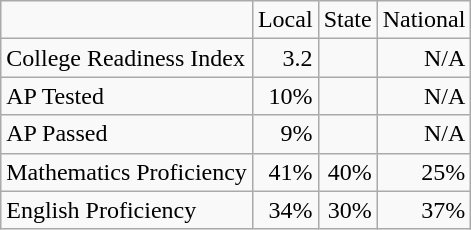<table class="wikitable">
<tr>
<td></td>
<td>Local</td>
<td>State</td>
<td>National</td>
</tr>
<tr>
<td>College Readiness Index</td>
<td align=right>3.2</td>
<td></td>
<td align=right>N/A</td>
</tr>
<tr>
<td>AP Tested</td>
<td align=right>10%</td>
<td></td>
<td align=right>N/A</td>
</tr>
<tr>
<td>AP Passed</td>
<td align=right>9%</td>
<td></td>
<td align=right>N/A</td>
</tr>
<tr>
<td>Mathematics Proficiency</td>
<td align=right>41%</td>
<td align=right>40%</td>
<td align=right>25%</td>
</tr>
<tr>
<td>English Proficiency</td>
<td align=right>34%</td>
<td align=right>30%</td>
<td align=right>37%</td>
</tr>
</table>
